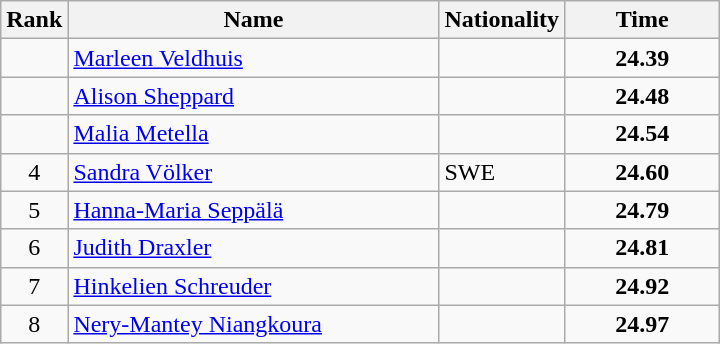<table class="wikitable">
<tr>
<th>Rank</th>
<th style="width: 15em">Name</th>
<th>Nationality</th>
<th style="width: 6em">Time</th>
</tr>
<tr>
<td align="center"></td>
<td><a href='#'>Marleen Veldhuis</a></td>
<td></td>
<td align="center"><strong>24.39</strong></td>
</tr>
<tr>
<td align="center"></td>
<td><a href='#'>Alison Sheppard</a></td>
<td></td>
<td align="center"><strong>24.48</strong></td>
</tr>
<tr>
<td align="center"></td>
<td><a href='#'>Malia Metella</a></td>
<td></td>
<td align="center"><strong>24.54</strong></td>
</tr>
<tr>
<td align="center">4</td>
<td><a href='#'>Sandra Völker</a></td>
<td> SWE</td>
<td align="center"><strong>24.60</strong></td>
</tr>
<tr>
<td align="center">5</td>
<td><a href='#'>Hanna-Maria Seppälä</a></td>
<td></td>
<td align="center"><strong>24.79</strong></td>
</tr>
<tr>
<td align="center">6</td>
<td><a href='#'>Judith Draxler</a></td>
<td></td>
<td align="center"><strong>24.81</strong></td>
</tr>
<tr>
<td align="center">7</td>
<td><a href='#'>Hinkelien Schreuder</a></td>
<td></td>
<td align="center"><strong>24.92</strong></td>
</tr>
<tr>
<td align="center">8</td>
<td><a href='#'>Nery-Mantey Niangkoura</a></td>
<td></td>
<td align="center"><strong>24.97</strong></td>
</tr>
</table>
